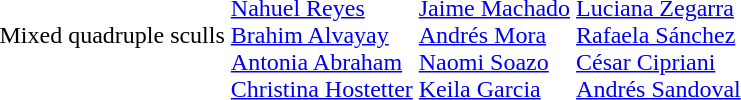<table>
<tr>
<td>Mixed quadruple sculls</td>
<td><br><a href='#'>Nahuel Reyes</a><br><a href='#'>Brahim Alvayay</a><br><a href='#'>Antonia Abraham</a><br><a href='#'>Christina Hostetter</a></td>
<td><br><a href='#'>Jaime Machado</a><br><a href='#'>Andrés Mora</a><br><a href='#'>Naomi Soazo</a><br><a href='#'>Keila Garcia</a></td>
<td><br><a href='#'>Luciana Zegarra</a><br><a href='#'>Rafaela Sánchez</a><br><a href='#'>César Cipriani</a><br><a href='#'>Andrés Sandoval</a></td>
</tr>
</table>
